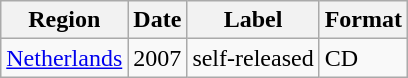<table class="wikitable">
<tr>
<th>Region</th>
<th>Date</th>
<th>Label</th>
<th>Format</th>
</tr>
<tr>
<td><a href='#'>Netherlands</a></td>
<td>2007</td>
<td>self-released</td>
<td>CD</td>
</tr>
</table>
